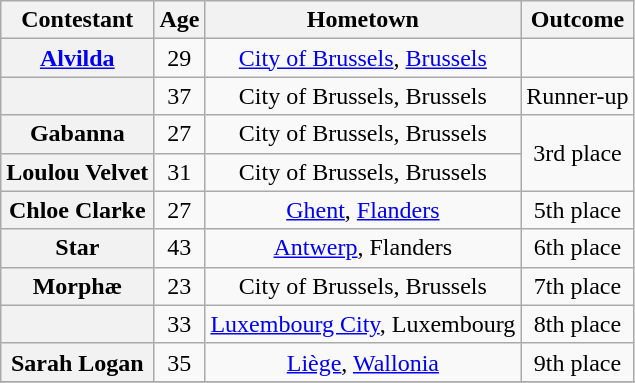<table class="wikitable sortable" style="text-align:center">
<tr>
<th scope="col">Contestant</th>
<th scope="col">Age</th>
<th scope="col">Hometown</th>
<th scope="col">Outcome</th>
</tr>
<tr>
<th scope="row"><a href='#'>Alvilda</a></th>
<td>29</td>
<td><a href='#'>City of Brussels</a>, <a href='#'>Brussels</a></td>
<td><strong></strong></td>
</tr>
<tr>
<th scope="row"></th>
<td>37</td>
<td>City of Brussels, Brussels</td>
<td>Runner-up</td>
</tr>
<tr>
<th scope="row">Gabanna</th>
<td>27</td>
<td>City of Brussels, Brussels</td>
<td rowspan="2">3rd place</td>
</tr>
<tr>
<th scope="row">Loulou Velvet</th>
<td>31</td>
<td>City of Brussels, Brussels</td>
</tr>
<tr>
<th scope="row">Chloe Clarke</th>
<td>27</td>
<td><a href='#'>Ghent</a>, <a href='#'>Flanders</a></td>
<td>5th place</td>
</tr>
<tr>
<th scope="row">Star</th>
<td>43</td>
<td><a href='#'>Antwerp</a>, Flanders</td>
<td>6th place</td>
</tr>
<tr>
<th scope="row">Morphæ</th>
<td>23</td>
<td>City of Brussels, Brussels</td>
<td>7th place</td>
</tr>
<tr>
<th scope="row" nowrap></th>
<td>33</td>
<td nowrap><a href='#'>Luxembourg City</a>, Luxembourg</td>
<td>8th place</td>
</tr>
<tr>
<th scope="row">Sarah Logan</th>
<td>35</td>
<td><a href='#'>Liège</a>, <a href='#'>Wallonia</a></td>
<td>9th place</td>
</tr>
<tr>
</tr>
</table>
